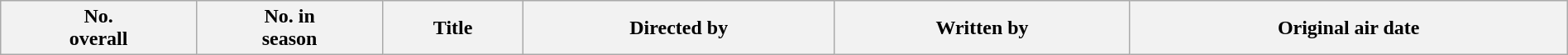<table class="wikitable plainrowheaders" style="width:100%; style="background:#fff;">
<tr>
<th style="background:#;">No.<br>overall</th>
<th style="background:#;">No. in<br>season</th>
<th style="background:#;">Title</th>
<th style="background:#;">Directed by</th>
<th style="background:#;">Written by</th>
<th style="background:#;">Original air date<br>












</th>
</tr>
</table>
